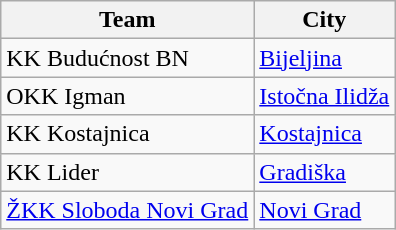<table class="wikitable sortable">
<tr>
<th>Team</th>
<th>City</th>
</tr>
<tr>
<td>KK Budućnost BN</td>
<td><a href='#'>Bijeljina</a></td>
</tr>
<tr>
<td>OKK Igman</td>
<td><a href='#'>Istočna Ilidža</a></td>
</tr>
<tr>
<td>KK Kostajnica</td>
<td><a href='#'>Kostajnica</a></td>
</tr>
<tr>
<td>KK Lider</td>
<td><a href='#'>Gradiška</a></td>
</tr>
<tr>
<td><a href='#'>ŽKK Sloboda Novi Grad</a></td>
<td><a href='#'>Novi Grad</a></td>
</tr>
</table>
